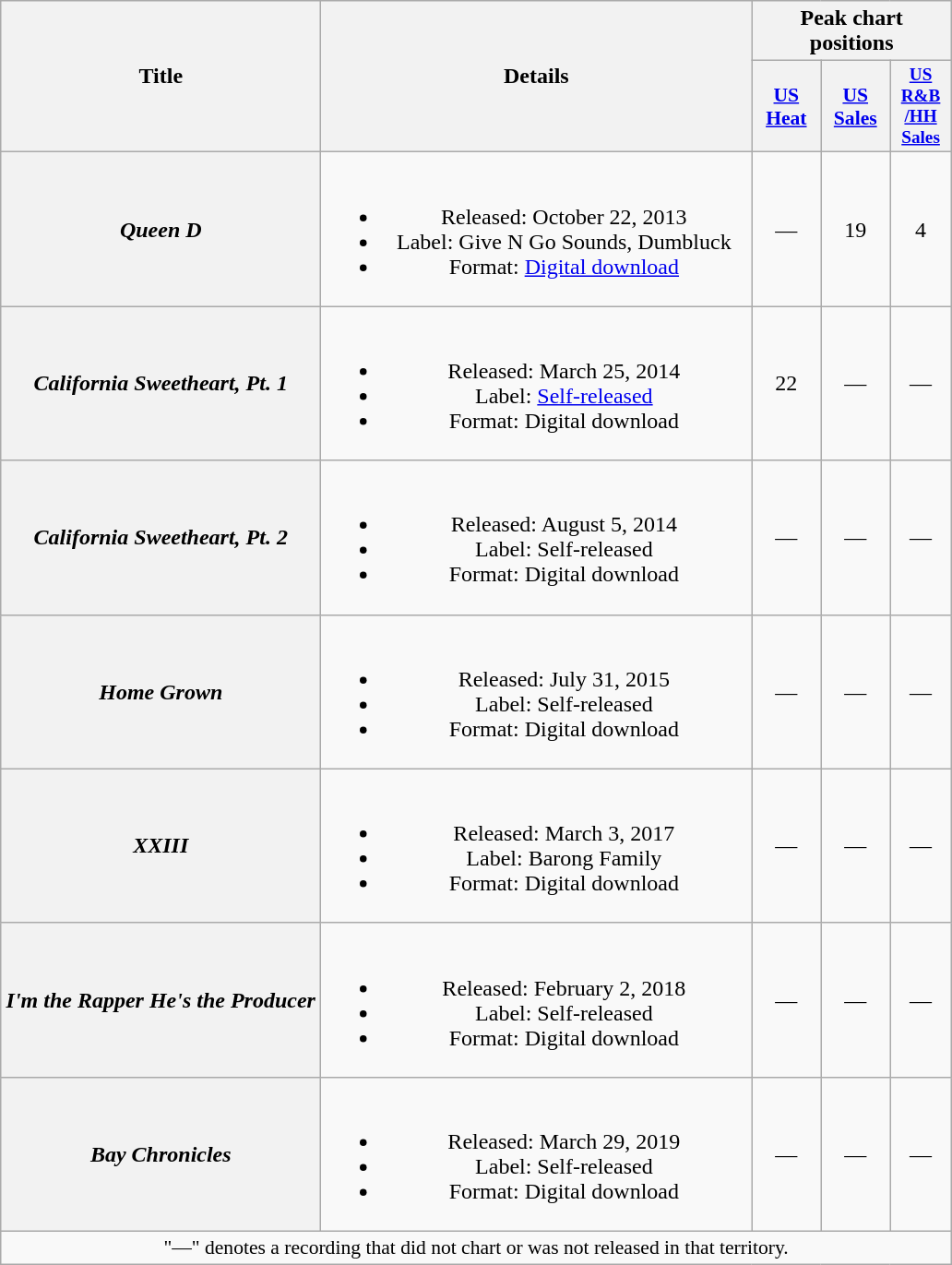<table class="wikitable plainrowheaders" style="text-align:center;">
<tr>
<th rowspan="2" style="width:14em;">Title</th>
<th rowspan="2" style="width:19em;">Details</th>
<th colspan="3">Peak chart positions</th>
</tr>
<tr>
<th scope="col" style="width:3em;font-size:90%;"><a href='#'>US<br>Heat</a><br></th>
<th scope="col" style="width:3em;font-size:90%;"><a href='#'>US<br>Sales</a><br></th>
<th scope="col" style="width:3em;font-size:80%;"><a href='#'>US<br>R&B<br>/HH<br>Sales</a><br></th>
</tr>
<tr>
<th scope="row"><em>Queen D</em></th>
<td><br><ul><li>Released: October 22, 2013</li><li>Label: Give N Go Sounds, Dumbluck</li><li>Format: <a href='#'>Digital download</a></li></ul></td>
<td>—</td>
<td>19</td>
<td>4</td>
</tr>
<tr>
<th scope="row"><em>California Sweetheart, Pt. 1</em></th>
<td><br><ul><li>Released: March 25, 2014</li><li>Label: <a href='#'>Self-released</a></li><li>Format: Digital download</li></ul></td>
<td>22</td>
<td>—</td>
<td>—</td>
</tr>
<tr>
<th scope="row"><em>California Sweetheart, Pt. 2</em></th>
<td><br><ul><li>Released: August 5, 2014</li><li>Label: Self-released</li><li>Format: Digital download</li></ul></td>
<td>—</td>
<td>—</td>
<td>—</td>
</tr>
<tr>
<th scope="row"><em>Home Grown</em></th>
<td><br><ul><li>Released: July 31, 2015</li><li>Label: Self-released</li><li>Format: Digital download</li></ul></td>
<td>—</td>
<td>—</td>
<td>—</td>
</tr>
<tr>
<th scope="row"><em>XXIII</em></th>
<td><br><ul><li>Released: March 3, 2017</li><li>Label: Barong Family</li><li>Format: Digital download</li></ul></td>
<td>—</td>
<td>—</td>
<td>—</td>
</tr>
<tr>
<th scope="row"><em>I'm the Rapper He's the Producer</em><br></th>
<td><br><ul><li>Released: February 2, 2018</li><li>Label: Self-released</li><li>Format: Digital download</li></ul></td>
<td>—</td>
<td>—</td>
<td>—</td>
</tr>
<tr>
<th scope="row"><em>Bay Chronicles</em></th>
<td><br><ul><li>Released: March 29, 2019</li><li>Label: Self-released</li><li>Format: Digital download</li></ul></td>
<td>—</td>
<td>—</td>
<td>—</td>
</tr>
<tr>
<td colspan="14" style="font-size:90%">"—" denotes a recording that did not chart or was not released in that territory.</td>
</tr>
</table>
